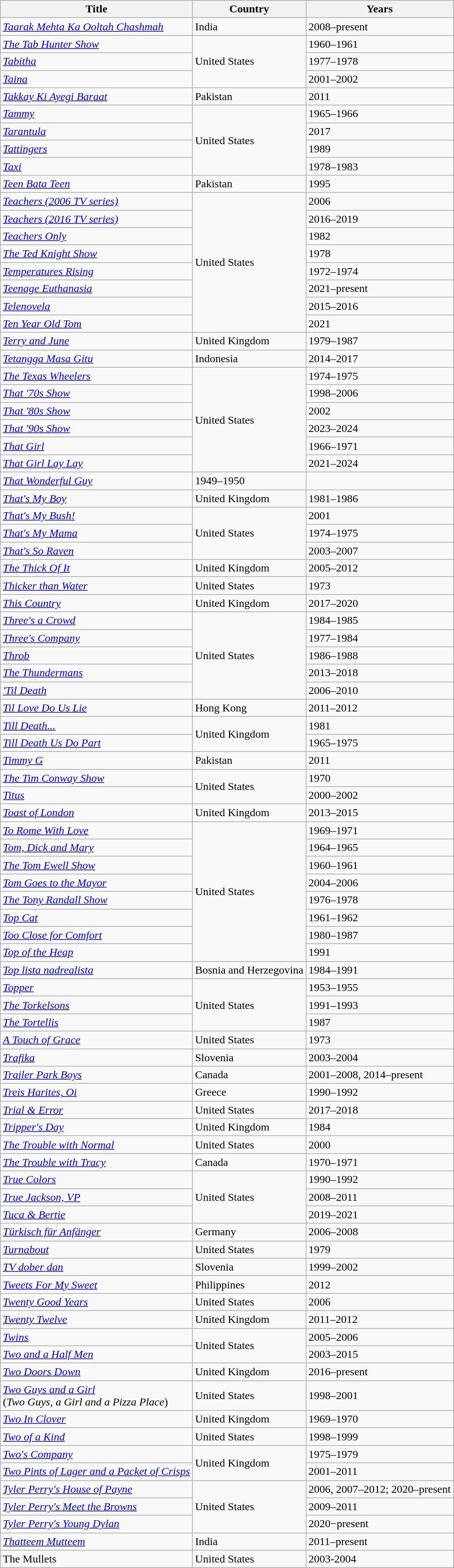<table class="wikitable sortable">
<tr>
<th>Title</th>
<th>Country</th>
<th>Years</th>
</tr>
<tr>
<td><em><a href='#'>Taarak Mehta Ka Ooltah Chashmah</a></em></td>
<td>India</td>
<td>2008–present</td>
</tr>
<tr>
<td><em><a href='#'>The Tab Hunter Show</a></em></td>
<td rowspan=3>United States</td>
<td>1960–1961</td>
</tr>
<tr>
<td><em><a href='#'>Tabitha</a></em></td>
<td>1977–1978</td>
</tr>
<tr>
<td><em><a href='#'>Taina</a></em></td>
<td>2001–2002</td>
</tr>
<tr>
<td><em><a href='#'>Takkay Ki Ayegi Baraat</a></em></td>
<td>Pakistan</td>
<td>2011</td>
</tr>
<tr>
<td><em><a href='#'>Tammy</a></em></td>
<td rowspan=4>United States</td>
<td>1965–1966</td>
</tr>
<tr>
<td><em><a href='#'>Tarantula</a></em></td>
<td>2017</td>
</tr>
<tr>
<td><em><a href='#'>Tattingers</a></em></td>
<td>1989</td>
</tr>
<tr>
<td><em><a href='#'>Taxi</a></em></td>
<td>1978–1983</td>
</tr>
<tr>
<td><em><a href='#'>Teen Bata Teen</a></em></td>
<td>Pakistan</td>
<td>1995</td>
</tr>
<tr>
<td><em><a href='#'>Teachers (2006 TV series)</a></em></td>
<td rowspan=8>United States</td>
<td>2006</td>
</tr>
<tr>
<td><em><a href='#'>Teachers (2016 TV series)</a></em></td>
<td>2016–2019</td>
</tr>
<tr>
<td><em><a href='#'>Teachers Only</a></em></td>
<td>1982</td>
</tr>
<tr>
<td><em><a href='#'>The Ted Knight Show</a></em></td>
<td>1978</td>
</tr>
<tr>
<td><em><a href='#'>Temperatures Rising</a></em></td>
<td>1972–1974</td>
</tr>
<tr>
<td><em><a href='#'>Teenage Euthanasia</a></em></td>
<td>2021–present</td>
</tr>
<tr>
<td><em><a href='#'>Telenovela</a></em></td>
<td>2015–2016</td>
</tr>
<tr>
<td><em><a href='#'>Ten Year Old Tom</a></em></td>
<td>2021</td>
</tr>
<tr>
<td><em><a href='#'>Terry and June</a></em></td>
<td>United Kingdom</td>
<td>1979–1987</td>
</tr>
<tr>
<td><em><a href='#'>Tetangga Masa Gitu</a></em></td>
<td>Indonesia</td>
<td>2014–2017</td>
</tr>
<tr>
<td><em><a href='#'>The Texas Wheelers</a></em></td>
<td rowspan=6>United States</td>
<td>1974–1975</td>
</tr>
<tr>
<td><em><a href='#'>That '70s Show</a></em></td>
<td>1998–2006</td>
</tr>
<tr>
<td><em><a href='#'>That '80s Show</a></em></td>
<td>2002</td>
</tr>
<tr>
<td><em><a href='#'>That '90s Show</a></em></td>
<td>2023–2024</td>
</tr>
<tr>
<td><em><a href='#'>That Girl</a></em></td>
<td>1966–1971</td>
</tr>
<tr>
<td><em><a href='#'>That Girl Lay Lay</a></em></td>
<td>2021–2024</td>
</tr>
<tr>
<td><em><a href='#'>That Wonderful Guy</a></em></td>
<td>1949–1950</td>
</tr>
<tr>
<td><em><a href='#'>That's My Boy</a></em></td>
<td>United Kingdom</td>
<td>1981–1986</td>
</tr>
<tr>
<td><em><a href='#'>That's My Bush!</a></em></td>
<td rowspan=3>United States</td>
<td>2001</td>
</tr>
<tr>
<td><em><a href='#'>That's My Mama</a></em></td>
<td>1974–1975</td>
</tr>
<tr>
<td><em><a href='#'>That's So Raven</a></em></td>
<td>2003–2007</td>
</tr>
<tr>
<td><em><a href='#'>The Thick Of It</a></em></td>
<td>United Kingdom</td>
<td>2005–2012</td>
</tr>
<tr>
<td><em><a href='#'>Thicker than Water</a></em></td>
<td>United States</td>
<td>1973</td>
</tr>
<tr>
<td><em><a href='#'>This Country</a></em></td>
<td>United Kingdom</td>
<td>2017–2020</td>
</tr>
<tr>
<td><em><a href='#'>Three's a Crowd</a></em></td>
<td rowspan=5>United States</td>
<td>1984–1985</td>
</tr>
<tr>
<td><em><a href='#'>Three's Company</a></em></td>
<td>1977–1984</td>
</tr>
<tr>
<td><em><a href='#'>Throb</a></em></td>
<td>1986–1988</td>
</tr>
<tr>
<td><em><a href='#'>The Thundermans</a></em></td>
<td>2013–2018</td>
</tr>
<tr>
<td><em><a href='#'>'Til Death</a></em></td>
<td>2006–2010</td>
</tr>
<tr>
<td><em><a href='#'>Til Love Do Us Lie</a></em></td>
<td>Hong Kong</td>
<td>2011–2012</td>
</tr>
<tr>
<td><em><a href='#'>Till Death...</a></em></td>
<td rowspan=2>United Kingdom</td>
<td>1981</td>
</tr>
<tr>
<td><em><a href='#'>Till Death Us Do Part</a></em></td>
<td>1965–1975</td>
</tr>
<tr>
<td><em><a href='#'>Timmy G</a></em></td>
<td>Pakistan</td>
<td>2011</td>
</tr>
<tr>
<td><em><a href='#'>The Tim Conway Show</a></em></td>
<td rowspan=2>United States</td>
<td>1970</td>
</tr>
<tr>
<td><em><a href='#'>Titus</a></em></td>
<td>2000–2002</td>
</tr>
<tr>
<td><em><a href='#'>Toast of London</a></em></td>
<td>United Kingdom</td>
<td>2013–2015</td>
</tr>
<tr>
<td><em><a href='#'>To Rome With Love</a></em></td>
<td rowspan=8>United States</td>
<td>1969–1971</td>
</tr>
<tr>
<td><em><a href='#'>Tom, Dick and Mary</a></em></td>
<td>1964–1965</td>
</tr>
<tr>
<td><em><a href='#'>The Tom Ewell Show</a></em></td>
<td>1960–1961</td>
</tr>
<tr>
<td><em><a href='#'>Tom Goes to the Mayor</a></em></td>
<td>2004–2006</td>
</tr>
<tr>
<td><em><a href='#'>The Tony Randall Show</a></em></td>
<td>1976–1978</td>
</tr>
<tr>
<td><em><a href='#'>Top Cat</a></em></td>
<td>1961–1962</td>
</tr>
<tr>
<td><em><a href='#'>Too Close for Comfort</a></em></td>
<td>1980–1987</td>
</tr>
<tr>
<td><em><a href='#'>Top of the Heap</a></em></td>
<td>1991</td>
</tr>
<tr>
<td><em><a href='#'>Top lista nadrealista</a></em></td>
<td>Bosnia and Herzegovina</td>
<td>1984–1991</td>
</tr>
<tr>
<td><em><a href='#'>Topper</a></em></td>
<td rowspan=3>United States</td>
<td>1953–1955</td>
</tr>
<tr>
<td><em><a href='#'>The Torkelsons</a></em></td>
<td>1991–1993</td>
</tr>
<tr>
<td><em><a href='#'>The Tortellis</a></em></td>
<td>1987</td>
</tr>
<tr>
<td><em><a href='#'>A Touch of Grace</a></em></td>
<td>United States</td>
<td>1973</td>
</tr>
<tr>
<td><em><a href='#'>Trafika</a></em></td>
<td>Slovenia</td>
<td>2003–2004</td>
</tr>
<tr>
<td><em><a href='#'>Trailer Park Boys</a></em></td>
<td>Canada</td>
<td>2001–2008, 2014–present</td>
</tr>
<tr>
<td><em><a href='#'>Treis Harites, Oi</a></em></td>
<td>Greece</td>
<td>1990–1992</td>
</tr>
<tr>
<td><em><a href='#'>Trial & Error</a></em></td>
<td>United States</td>
<td>2017–2018</td>
</tr>
<tr>
<td><em><a href='#'>Tripper's Day</a></em></td>
<td>United Kingdom</td>
<td>1984</td>
</tr>
<tr>
<td><em><a href='#'>The Trouble with Normal</a></em></td>
<td>United States</td>
<td>2000</td>
</tr>
<tr>
<td><em><a href='#'>The Trouble with Tracy</a></em></td>
<td>Canada</td>
<td>1970–1971</td>
</tr>
<tr>
<td><em><a href='#'>True Colors</a></em></td>
<td rowspan=3>United States</td>
<td>1990–1992</td>
</tr>
<tr>
<td><em><a href='#'>True Jackson, VP</a></em></td>
<td>2008–2011</td>
</tr>
<tr>
<td><em><a href='#'>Tuca & Bertie</a></em></td>
<td>2019–2021</td>
</tr>
<tr>
<td><em><a href='#'>Türkisch für Anfänger</a></em></td>
<td>Germany</td>
<td>2006–2008</td>
</tr>
<tr>
<td><em><a href='#'>Turnabout</a></em></td>
<td>United States</td>
<td>1979</td>
</tr>
<tr>
<td><em><a href='#'>TV dober dan</a></em></td>
<td>Slovenia</td>
<td>1999–2002</td>
</tr>
<tr>
<td><em><a href='#'>Tweets For My Sweet</a></em></td>
<td>Philippines</td>
<td>2012</td>
</tr>
<tr>
<td><em><a href='#'>Twenty Good Years</a></em></td>
<td>United States</td>
<td>2006</td>
</tr>
<tr>
<td><em><a href='#'>Twenty Twelve</a></em></td>
<td>United Kingdom</td>
<td>2011–2012</td>
</tr>
<tr>
<td><em><a href='#'>Twins</a></em></td>
<td rowspan=2>United States</td>
<td>2005–2006</td>
</tr>
<tr>
<td><em><a href='#'>Two and a Half Men</a></em></td>
<td>2003–2015</td>
</tr>
<tr>
<td><em><a href='#'>Two Doors Down</a></em></td>
<td>United Kingdom</td>
<td>2016–present</td>
</tr>
<tr>
<td><em><a href='#'>Two Guys and a Girl</a></em><br>(<em>Two Guys, a Girl and a Pizza Place</em>)</td>
<td>United States</td>
<td>1998–2001</td>
</tr>
<tr>
<td><em><a href='#'>Two In Clover</a></em></td>
<td>United Kingdom</td>
<td>1969–1970</td>
</tr>
<tr>
<td><em><a href='#'>Two of a Kind</a></em></td>
<td>United States</td>
<td>1998–1999</td>
</tr>
<tr>
<td><em><a href='#'>Two's Company</a></em></td>
<td rowspan=2>United Kingdom</td>
<td>1975–1979</td>
</tr>
<tr>
<td><em><a href='#'>Two Pints of Lager and a Packet of Crisps</a></em></td>
<td>2001–2011</td>
</tr>
<tr>
<td><em><a href='#'>Tyler Perry's House of Payne</a></em></td>
<td rowspan=3>United States</td>
<td>2006, 2007–2012; 2020–present</td>
</tr>
<tr>
<td><em><a href='#'>Tyler Perry's Meet the Browns</a></em></td>
<td>2009–2011</td>
</tr>
<tr>
<td><em><a href='#'>Tyler Perry's Young Dylan</a></em></td>
<td>2020−present</td>
</tr>
<tr>
<td><em><a href='#'>Thatteem Mutteem</a></em></td>
<td>India</td>
<td>2011–present</td>
</tr>
<tr>
<td>The Mullets</td>
<td>United States</td>
<td>2003-2004</td>
</tr>
</table>
